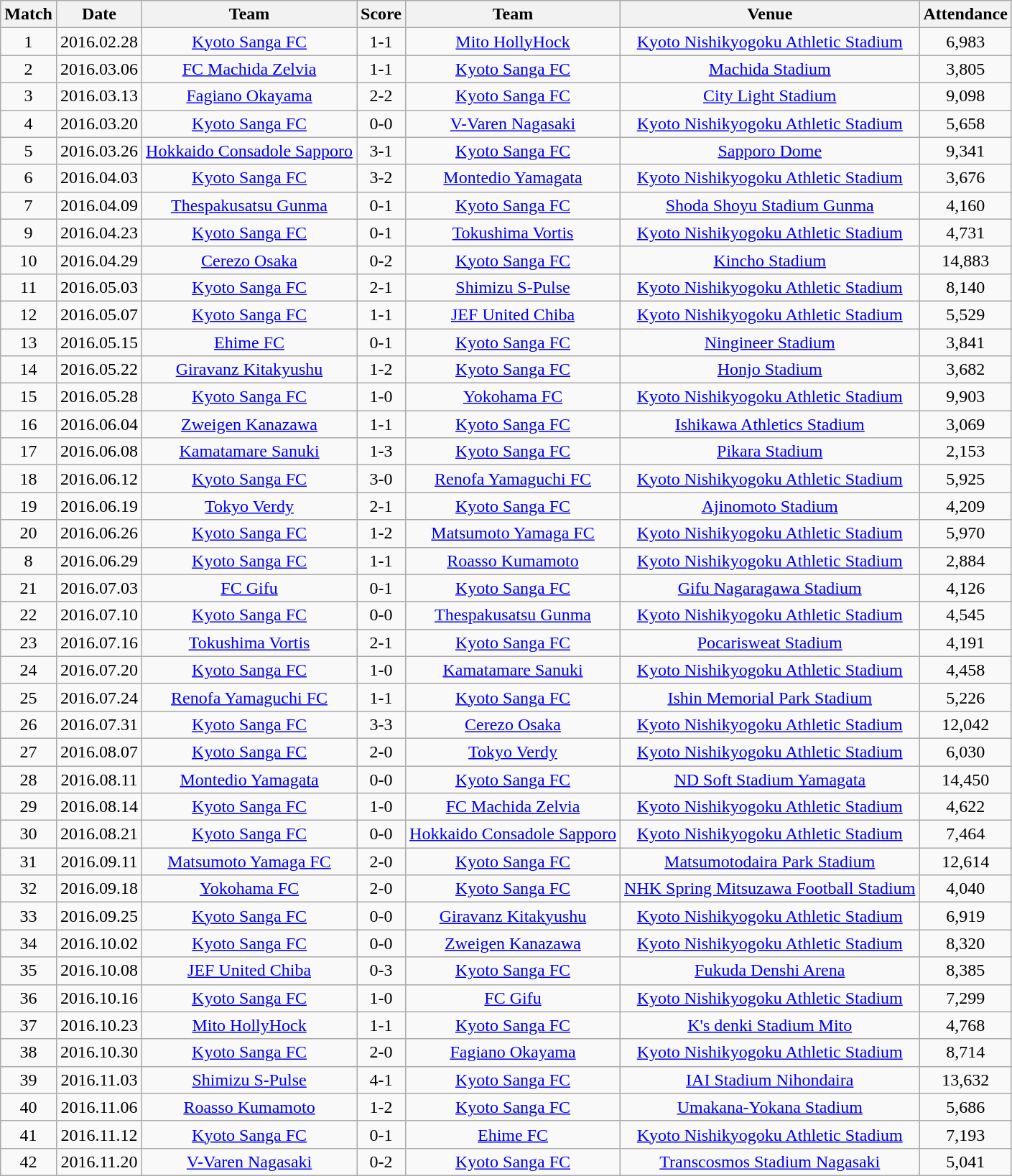<table class="wikitable" style="text-align:center;">
<tr>
<th>Match</th>
<th>Date</th>
<th>Team</th>
<th>Score</th>
<th>Team</th>
<th>Venue</th>
<th>Attendance</th>
</tr>
<tr>
<td>1</td>
<td>2016.02.28</td>
<td><a href='#'>Kyoto Sanga FC</a></td>
<td>1-1</td>
<td><a href='#'>Mito HollyHock</a></td>
<td><a href='#'>Kyoto Nishikyogoku Athletic Stadium</a></td>
<td>6,983</td>
</tr>
<tr>
<td>2</td>
<td>2016.03.06</td>
<td><a href='#'>FC Machida Zelvia</a></td>
<td>1-1</td>
<td><a href='#'>Kyoto Sanga FC</a></td>
<td><a href='#'>Machida Stadium</a></td>
<td>3,805</td>
</tr>
<tr>
<td>3</td>
<td>2016.03.13</td>
<td><a href='#'>Fagiano Okayama</a></td>
<td>2-2</td>
<td><a href='#'>Kyoto Sanga FC</a></td>
<td><a href='#'>City Light Stadium</a></td>
<td>9,098</td>
</tr>
<tr>
<td>4</td>
<td>2016.03.20</td>
<td><a href='#'>Kyoto Sanga FC</a></td>
<td>0-0</td>
<td><a href='#'>V-Varen Nagasaki</a></td>
<td><a href='#'>Kyoto Nishikyogoku Athletic Stadium</a></td>
<td>5,658</td>
</tr>
<tr>
<td>5</td>
<td>2016.03.26</td>
<td><a href='#'>Hokkaido Consadole Sapporo</a></td>
<td>3-1</td>
<td><a href='#'>Kyoto Sanga FC</a></td>
<td><a href='#'>Sapporo Dome</a></td>
<td>9,341</td>
</tr>
<tr>
<td>6</td>
<td>2016.04.03</td>
<td><a href='#'>Kyoto Sanga FC</a></td>
<td>3-2</td>
<td><a href='#'>Montedio Yamagata</a></td>
<td><a href='#'>Kyoto Nishikyogoku Athletic Stadium</a></td>
<td>3,676</td>
</tr>
<tr>
<td>7</td>
<td>2016.04.09</td>
<td><a href='#'>Thespakusatsu Gunma</a></td>
<td>0-1</td>
<td><a href='#'>Kyoto Sanga FC</a></td>
<td><a href='#'>Shoda Shoyu Stadium Gunma</a></td>
<td>4,160</td>
</tr>
<tr>
<td>9</td>
<td>2016.04.23</td>
<td><a href='#'>Kyoto Sanga FC</a></td>
<td>0-1</td>
<td><a href='#'>Tokushima Vortis</a></td>
<td><a href='#'>Kyoto Nishikyogoku Athletic Stadium</a></td>
<td>4,731</td>
</tr>
<tr>
<td>10</td>
<td>2016.04.29</td>
<td><a href='#'>Cerezo Osaka</a></td>
<td>0-2</td>
<td><a href='#'>Kyoto Sanga FC</a></td>
<td><a href='#'>Kincho Stadium</a></td>
<td>14,883</td>
</tr>
<tr>
<td>11</td>
<td>2016.05.03</td>
<td><a href='#'>Kyoto Sanga FC</a></td>
<td>2-1</td>
<td><a href='#'>Shimizu S-Pulse</a></td>
<td><a href='#'>Kyoto Nishikyogoku Athletic Stadium</a></td>
<td>8,140</td>
</tr>
<tr>
<td>12</td>
<td>2016.05.07</td>
<td><a href='#'>Kyoto Sanga FC</a></td>
<td>1-1</td>
<td><a href='#'>JEF United Chiba</a></td>
<td><a href='#'>Kyoto Nishikyogoku Athletic Stadium</a></td>
<td>5,529</td>
</tr>
<tr>
<td>13</td>
<td>2016.05.15</td>
<td><a href='#'>Ehime FC</a></td>
<td>0-1</td>
<td><a href='#'>Kyoto Sanga FC</a></td>
<td><a href='#'>Ningineer Stadium</a></td>
<td>3,841</td>
</tr>
<tr>
<td>14</td>
<td>2016.05.22</td>
<td><a href='#'>Giravanz Kitakyushu</a></td>
<td>1-2</td>
<td><a href='#'>Kyoto Sanga FC</a></td>
<td><a href='#'>Honjo Stadium</a></td>
<td>3,682</td>
</tr>
<tr>
<td>15</td>
<td>2016.05.28</td>
<td><a href='#'>Kyoto Sanga FC</a></td>
<td>1-0</td>
<td><a href='#'>Yokohama FC</a></td>
<td><a href='#'>Kyoto Nishikyogoku Athletic Stadium</a></td>
<td>9,903</td>
</tr>
<tr>
<td>16</td>
<td>2016.06.04</td>
<td><a href='#'>Zweigen Kanazawa</a></td>
<td>1-1</td>
<td><a href='#'>Kyoto Sanga FC</a></td>
<td><a href='#'>Ishikawa Athletics Stadium</a></td>
<td>3,069</td>
</tr>
<tr>
<td>17</td>
<td>2016.06.08</td>
<td><a href='#'>Kamatamare Sanuki</a></td>
<td>1-3</td>
<td><a href='#'>Kyoto Sanga FC</a></td>
<td><a href='#'>Pikara Stadium</a></td>
<td>2,153</td>
</tr>
<tr>
<td>18</td>
<td>2016.06.12</td>
<td><a href='#'>Kyoto Sanga FC</a></td>
<td>3-0</td>
<td><a href='#'>Renofa Yamaguchi FC</a></td>
<td><a href='#'>Kyoto Nishikyogoku Athletic Stadium</a></td>
<td>5,925</td>
</tr>
<tr>
<td>19</td>
<td>2016.06.19</td>
<td><a href='#'>Tokyo Verdy</a></td>
<td>2-1</td>
<td><a href='#'>Kyoto Sanga FC</a></td>
<td><a href='#'>Ajinomoto Stadium</a></td>
<td>4,209</td>
</tr>
<tr>
<td>20</td>
<td>2016.06.26</td>
<td><a href='#'>Kyoto Sanga FC</a></td>
<td>1-2</td>
<td><a href='#'>Matsumoto Yamaga FC</a></td>
<td><a href='#'>Kyoto Nishikyogoku Athletic Stadium</a></td>
<td>5,970</td>
</tr>
<tr>
<td>8</td>
<td>2016.06.29</td>
<td><a href='#'>Kyoto Sanga FC</a></td>
<td>1-1</td>
<td><a href='#'>Roasso Kumamoto</a></td>
<td><a href='#'>Kyoto Nishikyogoku Athletic Stadium</a></td>
<td>2,884</td>
</tr>
<tr>
<td>21</td>
<td>2016.07.03</td>
<td><a href='#'>FC Gifu</a></td>
<td>0-1</td>
<td><a href='#'>Kyoto Sanga FC</a></td>
<td><a href='#'>Gifu Nagaragawa Stadium</a></td>
<td>4,126</td>
</tr>
<tr>
<td>22</td>
<td>2016.07.10</td>
<td><a href='#'>Kyoto Sanga FC</a></td>
<td>0-0</td>
<td><a href='#'>Thespakusatsu Gunma</a></td>
<td><a href='#'>Kyoto Nishikyogoku Athletic Stadium</a></td>
<td>4,545</td>
</tr>
<tr>
<td>23</td>
<td>2016.07.16</td>
<td><a href='#'>Tokushima Vortis</a></td>
<td>2-1</td>
<td><a href='#'>Kyoto Sanga FC</a></td>
<td><a href='#'>Pocarisweat Stadium</a></td>
<td>4,191</td>
</tr>
<tr>
<td>24</td>
<td>2016.07.20</td>
<td><a href='#'>Kyoto Sanga FC</a></td>
<td>1-0</td>
<td><a href='#'>Kamatamare Sanuki</a></td>
<td><a href='#'>Kyoto Nishikyogoku Athletic Stadium</a></td>
<td>4,458</td>
</tr>
<tr>
<td>25</td>
<td>2016.07.24</td>
<td><a href='#'>Renofa Yamaguchi FC</a></td>
<td>1-1</td>
<td><a href='#'>Kyoto Sanga FC</a></td>
<td><a href='#'>Ishin Memorial Park Stadium</a></td>
<td>5,226</td>
</tr>
<tr>
<td>26</td>
<td>2016.07.31</td>
<td><a href='#'>Kyoto Sanga FC</a></td>
<td>3-3</td>
<td><a href='#'>Cerezo Osaka</a></td>
<td><a href='#'>Kyoto Nishikyogoku Athletic Stadium</a></td>
<td>12,042</td>
</tr>
<tr>
<td>27</td>
<td>2016.08.07</td>
<td><a href='#'>Kyoto Sanga FC</a></td>
<td>2-0</td>
<td><a href='#'>Tokyo Verdy</a></td>
<td><a href='#'>Kyoto Nishikyogoku Athletic Stadium</a></td>
<td>6,030</td>
</tr>
<tr>
<td>28</td>
<td>2016.08.11</td>
<td><a href='#'>Montedio Yamagata</a></td>
<td>0-0</td>
<td><a href='#'>Kyoto Sanga FC</a></td>
<td><a href='#'>ND Soft Stadium Yamagata</a></td>
<td>14,450</td>
</tr>
<tr>
<td>29</td>
<td>2016.08.14</td>
<td><a href='#'>Kyoto Sanga FC</a></td>
<td>1-0</td>
<td><a href='#'>FC Machida Zelvia</a></td>
<td><a href='#'>Kyoto Nishikyogoku Athletic Stadium</a></td>
<td>4,622</td>
</tr>
<tr>
<td>30</td>
<td>2016.08.21</td>
<td><a href='#'>Kyoto Sanga FC</a></td>
<td>0-0</td>
<td><a href='#'>Hokkaido Consadole Sapporo</a></td>
<td><a href='#'>Kyoto Nishikyogoku Athletic Stadium</a></td>
<td>7,464</td>
</tr>
<tr>
<td>31</td>
<td>2016.09.11</td>
<td><a href='#'>Matsumoto Yamaga FC</a></td>
<td>2-0</td>
<td><a href='#'>Kyoto Sanga FC</a></td>
<td><a href='#'>Matsumotodaira Park Stadium</a></td>
<td>12,614</td>
</tr>
<tr>
<td>32</td>
<td>2016.09.18</td>
<td><a href='#'>Yokohama FC</a></td>
<td>2-0</td>
<td><a href='#'>Kyoto Sanga FC</a></td>
<td><a href='#'>NHK Spring Mitsuzawa Football Stadium</a></td>
<td>4,040</td>
</tr>
<tr>
<td>33</td>
<td>2016.09.25</td>
<td><a href='#'>Kyoto Sanga FC</a></td>
<td>0-0</td>
<td><a href='#'>Giravanz Kitakyushu</a></td>
<td><a href='#'>Kyoto Nishikyogoku Athletic Stadium</a></td>
<td>6,919</td>
</tr>
<tr>
<td>34</td>
<td>2016.10.02</td>
<td><a href='#'>Kyoto Sanga FC</a></td>
<td>0-0</td>
<td><a href='#'>Zweigen Kanazawa</a></td>
<td><a href='#'>Kyoto Nishikyogoku Athletic Stadium</a></td>
<td>8,320</td>
</tr>
<tr>
<td>35</td>
<td>2016.10.08</td>
<td><a href='#'>JEF United Chiba</a></td>
<td>0-3</td>
<td><a href='#'>Kyoto Sanga FC</a></td>
<td><a href='#'>Fukuda Denshi Arena</a></td>
<td>8,385</td>
</tr>
<tr>
<td>36</td>
<td>2016.10.16</td>
<td><a href='#'>Kyoto Sanga FC</a></td>
<td>1-0</td>
<td><a href='#'>FC Gifu</a></td>
<td><a href='#'>Kyoto Nishikyogoku Athletic Stadium</a></td>
<td>7,299</td>
</tr>
<tr>
<td>37</td>
<td>2016.10.23</td>
<td><a href='#'>Mito HollyHock</a></td>
<td>1-1</td>
<td><a href='#'>Kyoto Sanga FC</a></td>
<td><a href='#'>K's denki Stadium Mito</a></td>
<td>4,768</td>
</tr>
<tr>
<td>38</td>
<td>2016.10.30</td>
<td><a href='#'>Kyoto Sanga FC</a></td>
<td>2-0</td>
<td><a href='#'>Fagiano Okayama</a></td>
<td><a href='#'>Kyoto Nishikyogoku Athletic Stadium</a></td>
<td>8,714</td>
</tr>
<tr>
<td>39</td>
<td>2016.11.03</td>
<td><a href='#'>Shimizu S-Pulse</a></td>
<td>4-1</td>
<td><a href='#'>Kyoto Sanga FC</a></td>
<td><a href='#'>IAI Stadium Nihondaira</a></td>
<td>13,632</td>
</tr>
<tr>
<td>40</td>
<td>2016.11.06</td>
<td><a href='#'>Roasso Kumamoto</a></td>
<td>1-2</td>
<td><a href='#'>Kyoto Sanga FC</a></td>
<td><a href='#'>Umakana-Yokana Stadium</a></td>
<td>5,686</td>
</tr>
<tr>
<td>41</td>
<td>2016.11.12</td>
<td><a href='#'>Kyoto Sanga FC</a></td>
<td>0-1</td>
<td><a href='#'>Ehime FC</a></td>
<td><a href='#'>Kyoto Nishikyogoku Athletic Stadium</a></td>
<td>7,193</td>
</tr>
<tr>
<td>42</td>
<td>2016.11.20</td>
<td><a href='#'>V-Varen Nagasaki</a></td>
<td>0-2</td>
<td><a href='#'>Kyoto Sanga FC</a></td>
<td><a href='#'>Transcosmos Stadium Nagasaki</a></td>
<td>5,041</td>
</tr>
</table>
